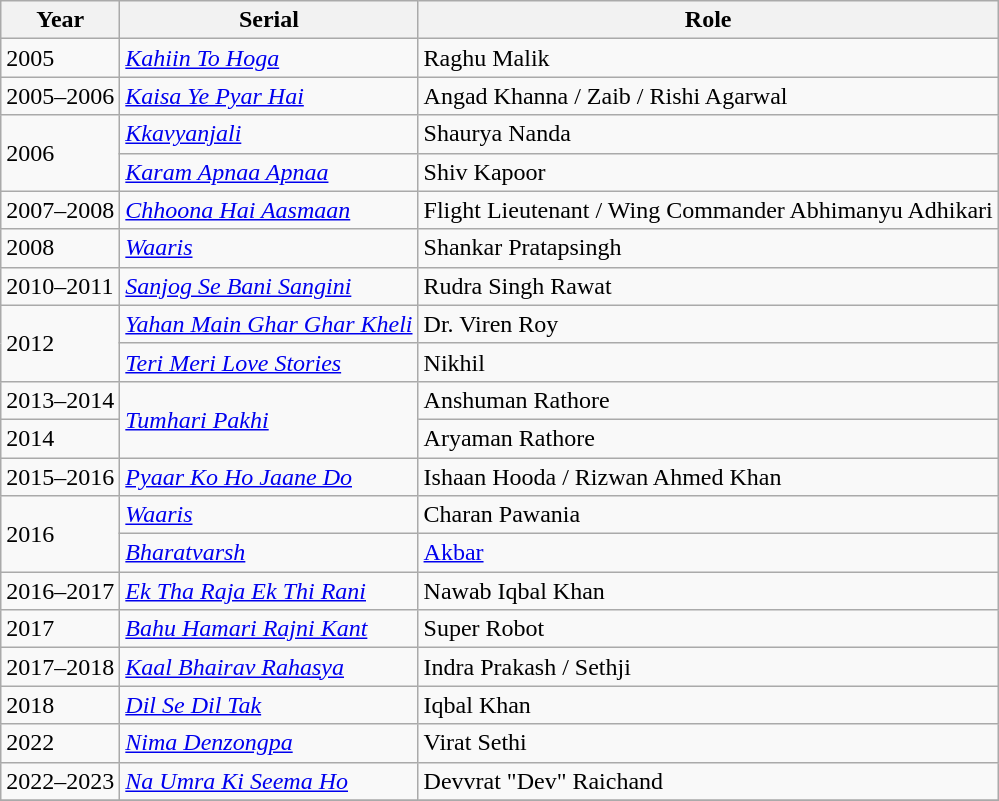<table class="wikitable sortable">
<tr>
<th>Year</th>
<th>Serial</th>
<th>Role</th>
</tr>
<tr>
<td>2005</td>
<td><em><a href='#'>Kahiin To Hoga</a></em></td>
<td>Raghu Malik</td>
</tr>
<tr>
<td>2005–2006</td>
<td><em><a href='#'>Kaisa Ye Pyar Hai</a></em></td>
<td>Angad Khanna / Zaib / Rishi Agarwal</td>
</tr>
<tr>
<td rowspan = "2">2006</td>
<td><em><a href='#'>Kkavyanjali</a></em></td>
<td>Shaurya Nanda</td>
</tr>
<tr>
<td><em><a href='#'>Karam Apnaa Apnaa</a></em></td>
<td>Shiv Kapoor</td>
</tr>
<tr>
<td>2007–2008</td>
<td><em><a href='#'>Chhoona Hai Aasmaan</a></em></td>
<td>Flight Lieutenant / Wing Commander Abhimanyu Adhikari</td>
</tr>
<tr>
<td>2008</td>
<td><em> <a href='#'>Waaris</a></em></td>
<td>Shankar Pratapsingh</td>
</tr>
<tr>
<td>2010–2011</td>
<td><em><a href='#'>Sanjog Se Bani Sangini</a></em></td>
<td>Rudra Singh Rawat</td>
</tr>
<tr>
<td rowspan = "2">2012</td>
<td><em><a href='#'>Yahan Main Ghar Ghar Kheli</a></em></td>
<td>Dr. Viren Roy</td>
</tr>
<tr>
<td><em><a href='#'>Teri Meri Love Stories</a></em></td>
<td>Nikhil</td>
</tr>
<tr>
<td>2013–2014</td>
<td rowspan = "2"><em><a href='#'>Tumhari Pakhi</a></em></td>
<td>Anshuman Rathore</td>
</tr>
<tr>
<td>2014</td>
<td>Aryaman Rathore</td>
</tr>
<tr>
<td>2015–2016</td>
<td><em><a href='#'>Pyaar Ko Ho Jaane Do</a></em></td>
<td>Ishaan Hooda / Rizwan Ahmed Khan</td>
</tr>
<tr>
<td rowspan = "2">2016</td>
<td><em> <a href='#'>Waaris</a></em></td>
<td>Charan Pawania</td>
</tr>
<tr>
<td><em> <a href='#'>Bharatvarsh</a></em></td>
<td><a href='#'>Akbar</a></td>
</tr>
<tr>
<td>2016–2017</td>
<td><em><a href='#'>Ek Tha Raja Ek Thi Rani</a></em></td>
<td>Nawab Iqbal Khan</td>
</tr>
<tr>
<td>2017</td>
<td><em><a href='#'>Bahu Hamari Rajni Kant</a></em></td>
<td>Super Robot</td>
</tr>
<tr>
<td>2017–2018</td>
<td><em><a href='#'>Kaal Bhairav Rahasya</a></em></td>
<td>Indra Prakash / Sethji</td>
</tr>
<tr>
<td>2018</td>
<td><em><a href='#'>Dil Se Dil Tak</a></em></td>
<td>Iqbal Khan</td>
</tr>
<tr>
<td>2022</td>
<td><em><a href='#'>Nima Denzongpa</a></em></td>
<td>Virat Sethi</td>
</tr>
<tr>
<td>2022–2023</td>
<td><em><a href='#'>Na Umra Ki Seema Ho</a></em></td>
<td>Devvrat "Dev" Raichand</td>
</tr>
<tr>
</tr>
</table>
